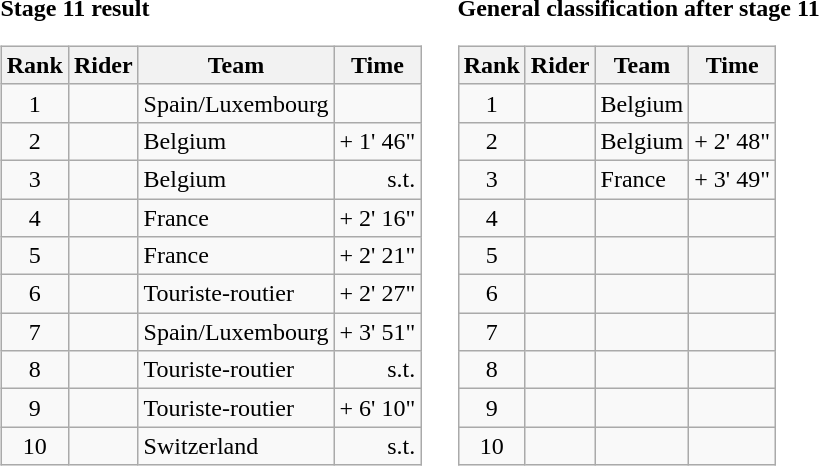<table>
<tr>
<td><strong>Stage 11 result</strong><br><table class="wikitable">
<tr>
<th scope="col">Rank</th>
<th scope="col">Rider</th>
<th scope="col">Team</th>
<th scope="col">Time</th>
</tr>
<tr>
<td style="text-align:center;">1</td>
<td></td>
<td>Spain/Luxembourg</td>
<td style="text-align:right;"></td>
</tr>
<tr>
<td style="text-align:center;">2</td>
<td></td>
<td>Belgium</td>
<td style="text-align:right;">+ 1' 46"</td>
</tr>
<tr>
<td style="text-align:center;">3</td>
<td></td>
<td>Belgium</td>
<td style="text-align:right;">s.t.</td>
</tr>
<tr>
<td style="text-align:center;">4</td>
<td></td>
<td>France</td>
<td style="text-align:right;">+ 2' 16"</td>
</tr>
<tr>
<td style="text-align:center;">5</td>
<td></td>
<td>France</td>
<td style="text-align:right;">+ 2' 21"</td>
</tr>
<tr>
<td style="text-align:center;">6</td>
<td></td>
<td>Touriste-routier</td>
<td style="text-align:right;">+ 2' 27"</td>
</tr>
<tr>
<td style="text-align:center;">7</td>
<td></td>
<td>Spain/Luxembourg</td>
<td style="text-align:right;">+ 3' 51"</td>
</tr>
<tr>
<td style="text-align:center;">8</td>
<td></td>
<td>Touriste-routier</td>
<td style="text-align:right;">s.t.</td>
</tr>
<tr>
<td style="text-align:center;">9</td>
<td></td>
<td>Touriste-routier</td>
<td style="text-align:right;">+ 6' 10"</td>
</tr>
<tr>
<td style="text-align:center;">10</td>
<td></td>
<td>Switzerland</td>
<td style="text-align:right;">s.t.</td>
</tr>
</table>
</td>
<td></td>
<td><strong>General classification after stage 11</strong><br><table class="wikitable">
<tr>
<th scope="col">Rank</th>
<th scope="col">Rider</th>
<th scope="col">Team</th>
<th scope="col">Time</th>
</tr>
<tr>
<td style="text-align:center;">1</td>
<td></td>
<td>Belgium</td>
<td style="text-align:right;"></td>
</tr>
<tr>
<td style="text-align:center;">2</td>
<td></td>
<td>Belgium</td>
<td style="text-align:right;">+ 2' 48"</td>
</tr>
<tr>
<td style="text-align:center;">3</td>
<td></td>
<td>France</td>
<td style="text-align:right;">+ 3' 49"</td>
</tr>
<tr>
<td style="text-align:center;">4</td>
<td></td>
<td></td>
<td></td>
</tr>
<tr>
<td style="text-align:center;">5</td>
<td></td>
<td></td>
<td></td>
</tr>
<tr>
<td style="text-align:center;">6</td>
<td></td>
<td></td>
<td></td>
</tr>
<tr>
<td style="text-align:center;">7</td>
<td></td>
<td></td>
<td></td>
</tr>
<tr>
<td style="text-align:center;">8</td>
<td></td>
<td></td>
<td></td>
</tr>
<tr>
<td style="text-align:center;">9</td>
<td></td>
<td></td>
<td></td>
</tr>
<tr>
<td style="text-align:center;">10</td>
<td></td>
<td></td>
<td></td>
</tr>
</table>
</td>
</tr>
</table>
